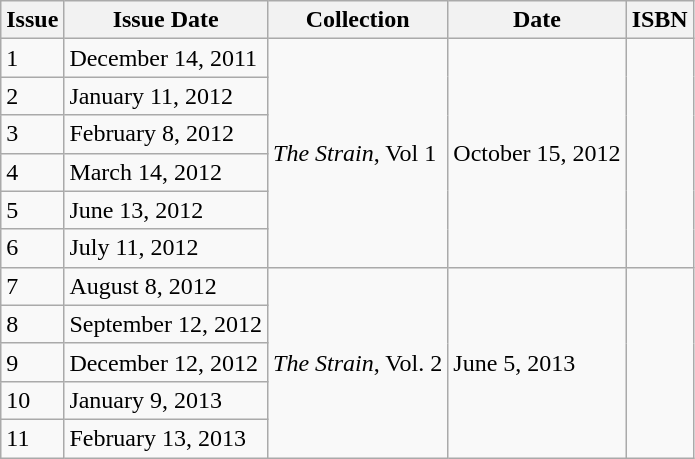<table class="wikitable">
<tr>
<th>Issue</th>
<th>Issue Date</th>
<th>Collection</th>
<th>Date</th>
<th>ISBN</th>
</tr>
<tr>
<td>1</td>
<td>December 14, 2011</td>
<td rowspan="6"><em>The Strain</em>, Vol 1</td>
<td rowspan="6">October 15, 2012</td>
<td rowspan="6"></td>
</tr>
<tr>
<td>2</td>
<td>January 11, 2012</td>
</tr>
<tr>
<td>3</td>
<td>February 8, 2012</td>
</tr>
<tr>
<td>4</td>
<td>March 14, 2012</td>
</tr>
<tr>
<td>5</td>
<td>June 13, 2012</td>
</tr>
<tr>
<td>6</td>
<td>July 11, 2012</td>
</tr>
<tr>
<td>7</td>
<td>August 8, 2012</td>
<td rowspan="5"><em>The Strain</em>, Vol. 2</td>
<td rowspan="5">June 5, 2013</td>
<td rowspan="5"></td>
</tr>
<tr>
<td>8</td>
<td>September 12, 2012</td>
</tr>
<tr>
<td>9</td>
<td>December 12, 2012</td>
</tr>
<tr>
<td>10</td>
<td>January 9, 2013</td>
</tr>
<tr>
<td>11</td>
<td>February 13, 2013</td>
</tr>
</table>
